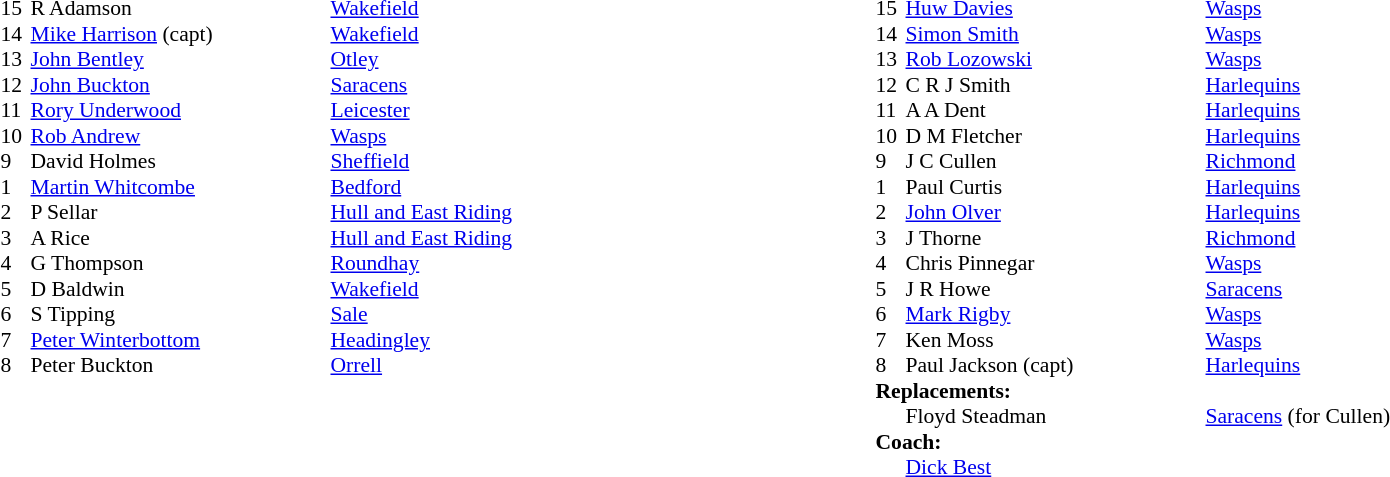<table width="80%">
<tr>
<td valign="top" width="50%"><br><table style="font-size: 90%" cellspacing="0" cellpadding="0">
<tr>
<th width="20"></th>
<th width="200"></th>
</tr>
<tr>
<td>15</td>
<td>R Adamson</td>
<td><a href='#'>Wakefield</a></td>
</tr>
<tr>
<td>14</td>
<td><a href='#'>Mike Harrison</a> (capt)</td>
<td><a href='#'>Wakefield</a></td>
</tr>
<tr>
<td>13</td>
<td><a href='#'>John Bentley</a></td>
<td><a href='#'>Otley</a></td>
</tr>
<tr>
<td>12</td>
<td><a href='#'>John Buckton</a></td>
<td><a href='#'>Saracens</a></td>
</tr>
<tr>
<td>11</td>
<td><a href='#'>Rory Underwood</a></td>
<td><a href='#'>Leicester</a></td>
</tr>
<tr>
<td>10</td>
<td><a href='#'>Rob Andrew</a></td>
<td><a href='#'>Wasps</a></td>
</tr>
<tr>
<td>9</td>
<td>David Holmes</td>
<td><a href='#'>Sheffield</a></td>
</tr>
<tr>
<td>1</td>
<td><a href='#'>Martin Whitcombe</a></td>
<td><a href='#'>Bedford</a></td>
</tr>
<tr>
<td>2</td>
<td>P Sellar</td>
<td><a href='#'>Hull and East Riding</a></td>
</tr>
<tr>
<td>3</td>
<td>A Rice</td>
<td><a href='#'>Hull and East Riding</a></td>
</tr>
<tr>
<td>4</td>
<td>G Thompson</td>
<td><a href='#'>Roundhay</a></td>
</tr>
<tr>
<td>5</td>
<td>D Baldwin</td>
<td><a href='#'>Wakefield</a></td>
</tr>
<tr>
<td>6</td>
<td>S Tipping</td>
<td><a href='#'>Sale</a></td>
</tr>
<tr>
<td>7</td>
<td><a href='#'>Peter Winterbottom</a></td>
<td><a href='#'>Headingley</a></td>
</tr>
<tr>
<td>8</td>
<td>Peter Buckton</td>
<td><a href='#'>Orrell</a></td>
</tr>
</table>
</td>
<td valign="top" width="50%"><br><table style="font-size: 90%" cellspacing="0" cellpadding="0" align="center">
<tr>
<th width="20"></th>
<th width="200"></th>
</tr>
<tr>
<td>15</td>
<td><a href='#'>Huw Davies</a></td>
<td><a href='#'>Wasps</a></td>
</tr>
<tr>
<td>14</td>
<td><a href='#'>Simon Smith</a></td>
<td><a href='#'>Wasps</a></td>
</tr>
<tr>
<td>13</td>
<td><a href='#'>Rob Lozowski</a></td>
<td><a href='#'>Wasps</a></td>
</tr>
<tr>
<td>12</td>
<td>C R J Smith</td>
<td><a href='#'>Harlequins</a></td>
</tr>
<tr>
<td>11</td>
<td>A A Dent</td>
<td><a href='#'>Harlequins</a></td>
</tr>
<tr>
<td>10</td>
<td>D M Fletcher</td>
<td><a href='#'>Harlequins</a></td>
</tr>
<tr>
<td>9</td>
<td>J C Cullen</td>
<td><a href='#'>Richmond</a></td>
</tr>
<tr>
<td>1</td>
<td>Paul Curtis</td>
<td><a href='#'>Harlequins</a></td>
</tr>
<tr>
<td>2</td>
<td><a href='#'>John Olver</a></td>
<td><a href='#'>Harlequins</a></td>
</tr>
<tr>
<td>3</td>
<td>J Thorne</td>
<td><a href='#'>Richmond</a></td>
</tr>
<tr>
<td>4</td>
<td>Chris Pinnegar</td>
<td><a href='#'>Wasps</a></td>
</tr>
<tr>
<td>5</td>
<td>J R Howe</td>
<td><a href='#'>Saracens</a></td>
</tr>
<tr |->
<td>6</td>
<td><a href='#'>Mark Rigby</a></td>
<td><a href='#'>Wasps</a></td>
</tr>
<tr>
<td>7</td>
<td>Ken Moss</td>
<td><a href='#'>Wasps</a></td>
</tr>
<tr>
<td>8</td>
<td>Paul Jackson (capt)</td>
<td><a href='#'>Harlequins</a></td>
</tr>
<tr>
<td colspan=3><strong>Replacements:</strong></td>
</tr>
<tr>
<td></td>
<td>Floyd Steadman</td>
<td><a href='#'>Saracens</a> (for Cullen)</td>
</tr>
<tr>
<td colspan=3><strong>Coach:</strong></td>
</tr>
<tr>
<td></td>
<td><a href='#'>Dick Best</a></td>
</tr>
</table>
</td>
</tr>
</table>
